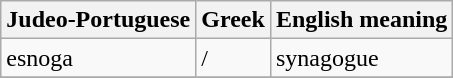<table class="wikitable">
<tr>
<th>Judeo-Portuguese</th>
<th>Greek</th>
<th>English meaning</th>
</tr>
<tr>
<td>esnoga</td>
<td>/</td>
<td>synagogue</td>
</tr>
<tr>
</tr>
</table>
